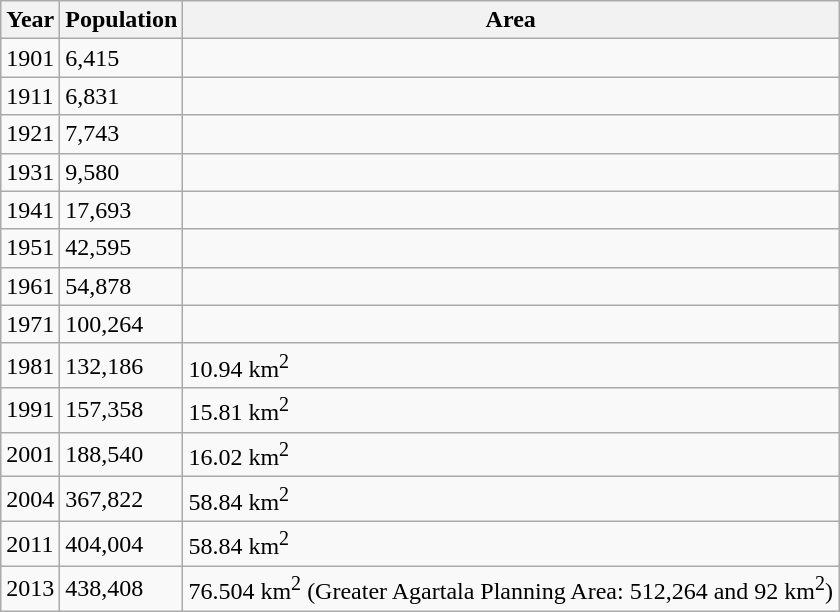<table class="wikitable">
<tr>
<th>Year</th>
<th>Population</th>
<th>Area</th>
</tr>
<tr>
<td>1901</td>
<td>6,415</td>
<td></td>
</tr>
<tr>
<td>1911</td>
<td>6,831</td>
<td></td>
</tr>
<tr>
<td>1921</td>
<td>7,743</td>
<td></td>
</tr>
<tr>
<td>1931</td>
<td>9,580</td>
<td></td>
</tr>
<tr>
<td>1941</td>
<td>17,693</td>
<td></td>
</tr>
<tr>
<td>1951</td>
<td>42,595</td>
<td></td>
</tr>
<tr>
<td>1961</td>
<td>54,878</td>
<td></td>
</tr>
<tr>
<td>1971</td>
<td>100,264</td>
<td></td>
</tr>
<tr>
<td>1981</td>
<td>132,186</td>
<td>10.94 km<sup>2</sup></td>
</tr>
<tr>
<td>1991</td>
<td>157,358</td>
<td>15.81 km<sup>2</sup></td>
</tr>
<tr>
<td>2001</td>
<td>188,540</td>
<td>16.02 km<sup>2</sup></td>
</tr>
<tr>
<td>2004</td>
<td>367,822</td>
<td>58.84 km<sup>2</sup></td>
</tr>
<tr>
<td>2011</td>
<td>404,004</td>
<td>58.84 km<sup>2</sup></td>
</tr>
<tr>
<td>2013</td>
<td>438,408</td>
<td>76.504 km<sup>2</sup> (Greater Agartala Planning Area: 512,264 and 92 km<sup>2</sup>)</td>
</tr>
</table>
